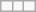<table class="wikitable" style="margin-left: auto; margin-right: auto; border: none;">
<tr>
<td></td>
<td></td>
<td></td>
</tr>
</table>
